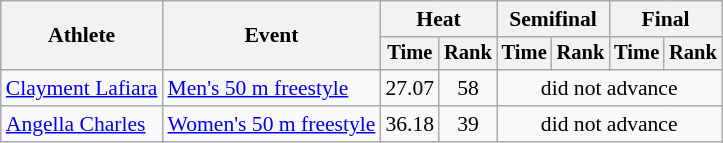<table class=wikitable style=font-size:90%>
<tr>
<th rowspan=2>Athlete</th>
<th rowspan=2>Event</th>
<th colspan=2>Heat</th>
<th colspan=2>Semifinal</th>
<th colspan=2>Final</th>
</tr>
<tr style=font-size:95%>
<th>Time</th>
<th>Rank</th>
<th>Time</th>
<th>Rank</th>
<th>Time</th>
<th>Rank</th>
</tr>
<tr align=center>
<td align=left><a href='#'>Clayment Lafiara</a></td>
<td align=left><a href='#'>Men's 50 m freestyle</a></td>
<td>27.07</td>
<td>58</td>
<td colspan=4>did not advance</td>
</tr>
<tr align=center>
<td align=left><a href='#'>Angella Charles</a></td>
<td align=left><a href='#'>Women's 50 m freestyle</a></td>
<td>36.18</td>
<td>39</td>
<td Colspan=4>did not advance</td>
</tr>
</table>
